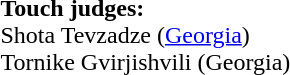<table style="width:100%">
<tr>
<td><br><strong>Touch judges:</strong>
<br>Shota Tevzadze (<a href='#'>Georgia</a>)
<br>Tornike Gvirjishvili (Georgia)</td>
</tr>
</table>
